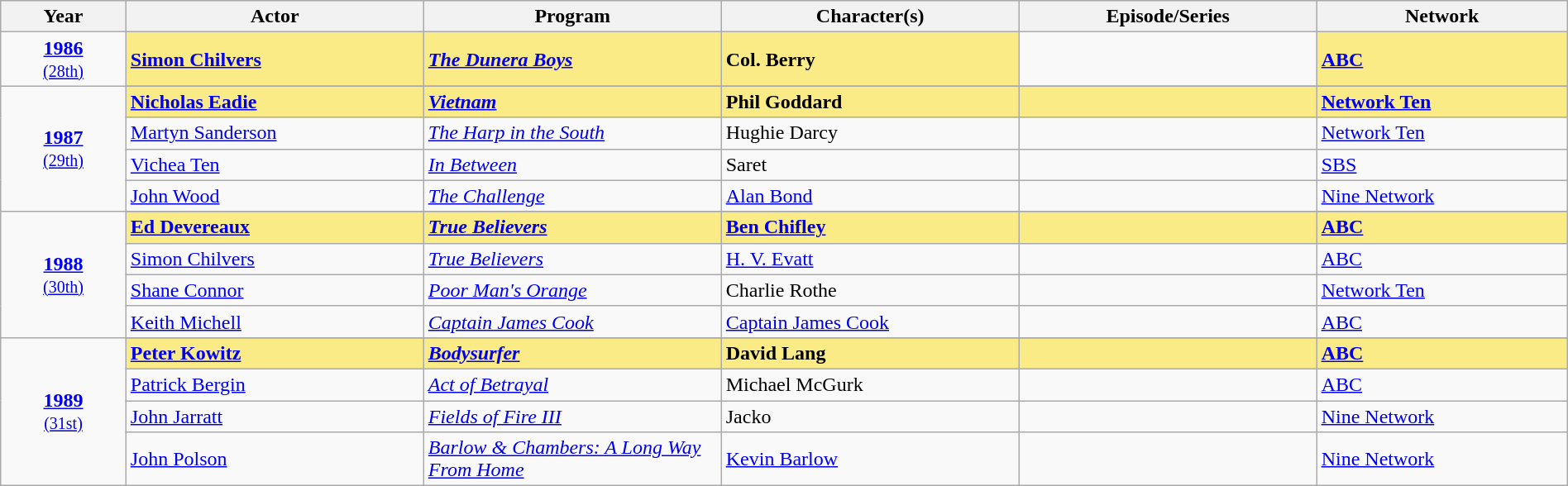<table class="wikitable" style="width:100%">
<tr style="background:#faeb86;">
<th style="width:8%;">Year</th>
<th style="width:19%;">Actor</th>
<th style="width:19%;">Program</th>
<th style="width:19%;">Character(s)</th>
<th style="width:19%;">Episode/Series</th>
<th style="width:19%;">Network</th>
</tr>
<tr>
<td style="text-align:center"><strong><a href='#'>1986</a></strong><br><small><a href='#'>(28th)</a></small></td>
<td style="background:#FAEB86;"><strong><a href='#'>Simon Chilvers</a></strong></td>
<td style="background:#FAEB86;"><strong><em><a href='#'>The Dunera Boys</a></em></strong></td>
<td style="background:#FAEB86;"><strong>Col. Berry</strong></td>
<td></td>
<td style="background:#FAEB86;"><strong><a href='#'>ABC</a></strong></td>
</tr>
<tr>
<td rowspan=5 style="text-align:center"><strong><a href='#'>1987</a></strong><br><small><a href='#'>(29th)</a></small></td>
</tr>
<tr style="background:#FAEB86;">
<td><strong><a href='#'>Nicholas Eadie</a></strong></td>
<td><strong><em><a href='#'>Vietnam</a></em></strong></td>
<td><strong>Phil Goddard</strong></td>
<td></td>
<td><strong><a href='#'>Network Ten</a></strong></td>
</tr>
<tr>
<td><a href='#'>Martyn Sanderson</a></td>
<td><em><a href='#'>The Harp in the South</a></em></td>
<td>Hughie Darcy</td>
<td></td>
<td><a href='#'>Network Ten</a></td>
</tr>
<tr>
<td><a href='#'>Vichea Ten</a></td>
<td><em><a href='#'>In Between</a></em></td>
<td>Saret</td>
<td></td>
<td><a href='#'>SBS</a></td>
</tr>
<tr>
<td><a href='#'>John Wood</a></td>
<td><em><a href='#'>The Challenge</a></em></td>
<td><a href='#'>Alan Bond</a></td>
<td></td>
<td><a href='#'>Nine Network</a></td>
</tr>
<tr>
<td rowspan=5 style="text-align:center"><strong><a href='#'>1988</a></strong><br><small><a href='#'>(30th)</a></small></td>
</tr>
<tr style="background:#FAEB86;">
<td><strong><a href='#'>Ed Devereaux</a></strong></td>
<td><strong><em><a href='#'>True Believers</a></em></strong></td>
<td><strong><a href='#'>Ben Chifley</a></strong></td>
<td></td>
<td><strong><a href='#'>ABC</a></strong></td>
</tr>
<tr>
<td><a href='#'>Simon Chilvers</a></td>
<td><em><a href='#'>True Believers</a></em></td>
<td><a href='#'>H. V. Evatt</a></td>
<td></td>
<td><a href='#'>ABC</a></td>
</tr>
<tr>
<td><a href='#'>Shane Connor</a></td>
<td><em><a href='#'>Poor Man's Orange</a></em></td>
<td>Charlie Rothe</td>
<td></td>
<td><a href='#'>Network Ten</a></td>
</tr>
<tr>
<td><a href='#'>Keith Michell</a></td>
<td><em><a href='#'>Captain James Cook</a></em></td>
<td><a href='#'>Captain James Cook</a></td>
<td></td>
<td><a href='#'>ABC</a></td>
</tr>
<tr>
<td rowspan=5 style="text-align:center"><strong><a href='#'>1989</a></strong><br><small><a href='#'>(31st)</a></small></td>
</tr>
<tr style="background:#FAEB86;">
<td><strong><a href='#'>Peter Kowitz</a></strong></td>
<td><strong><em><a href='#'>Bodysurfer</a></em></strong></td>
<td><strong>David Lang</strong></td>
<td></td>
<td><strong><a href='#'>ABC</a></strong></td>
</tr>
<tr>
<td><a href='#'>Patrick Bergin</a></td>
<td><em><a href='#'>Act of Betrayal</a></em></td>
<td>Michael McGurk</td>
<td></td>
<td><a href='#'>ABC</a></td>
</tr>
<tr>
<td><a href='#'>John Jarratt</a></td>
<td><em><a href='#'>Fields of Fire III</a></em></td>
<td>Jacko</td>
<td></td>
<td><a href='#'>Nine Network</a></td>
</tr>
<tr>
<td><a href='#'>John Polson</a></td>
<td><em><a href='#'>Barlow & Chambers: A Long Way From Home</a></em></td>
<td><a href='#'>Kevin Barlow</a></td>
<td></td>
<td><a href='#'>Nine Network</a></td>
</tr>
</table>
